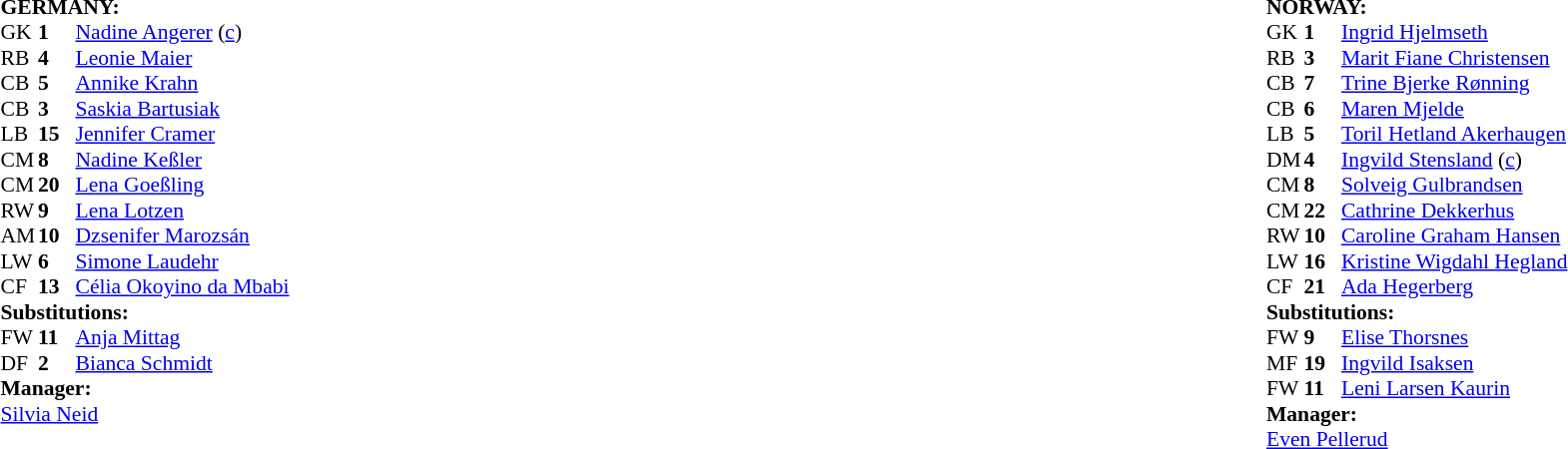<table width="100%">
<tr>
<td valign="top" width="50%"><br><table style="font-size: 90%" cellspacing="0" cellpadding="0">
<tr>
<td colspan=4><br><strong>GERMANY:</strong></td>
</tr>
<tr>
<th width="25"></th>
<th width="25"></th>
</tr>
<tr>
<td>GK</td>
<td><strong>1</strong></td>
<td><a href='#'>Nadine Angerer</a> (<a href='#'>c</a>)</td>
</tr>
<tr>
<td>RB</td>
<td><strong>4</strong></td>
<td><a href='#'>Leonie Maier</a></td>
</tr>
<tr>
<td>CB</td>
<td><strong>5</strong></td>
<td><a href='#'>Annike Krahn</a></td>
<td></td>
</tr>
<tr>
<td>CB</td>
<td><strong>3</strong></td>
<td><a href='#'>Saskia Bartusiak</a></td>
</tr>
<tr>
<td>LB</td>
<td><strong>15</strong></td>
<td><a href='#'>Jennifer Cramer</a></td>
</tr>
<tr>
<td>CM</td>
<td><strong>8</strong></td>
<td><a href='#'>Nadine Keßler</a></td>
</tr>
<tr>
<td>CM</td>
<td><strong>20</strong></td>
<td><a href='#'>Lena Goeßling</a></td>
</tr>
<tr>
<td>RW</td>
<td><strong>9</strong></td>
<td><a href='#'>Lena Lotzen</a></td>
<td></td>
<td></td>
</tr>
<tr>
<td>AM</td>
<td><strong>10</strong></td>
<td><a href='#'>Dzsenifer Marozsán</a></td>
</tr>
<tr>
<td>LW</td>
<td><strong>6</strong></td>
<td><a href='#'>Simone Laudehr</a></td>
<td></td>
<td></td>
</tr>
<tr>
<td>CF</td>
<td><strong>13</strong></td>
<td><a href='#'>Célia Okoyino da Mbabi</a></td>
</tr>
<tr>
<td colspan=3><strong>Substitutions:</strong></td>
</tr>
<tr>
<td>FW</td>
<td><strong>11</strong></td>
<td><a href='#'>Anja Mittag</a></td>
<td></td>
<td></td>
</tr>
<tr>
<td>DF</td>
<td><strong>2</strong></td>
<td><a href='#'>Bianca Schmidt</a></td>
<td></td>
<td></td>
</tr>
<tr>
<td colspan=3><strong>Manager:</strong></td>
</tr>
<tr>
<td colspan=3><a href='#'>Silvia Neid</a></td>
</tr>
</table>
</td>
<td valign="top"></td>
<td valign="top" width="50%"><br><table style="font-size: 90%" cellspacing="0" cellpadding="0" align="center">
<tr>
<td colspan=4><br><strong>NORWAY:</strong></td>
</tr>
<tr>
<th width="25"></th>
<th width="25"></th>
</tr>
<tr>
<td>GK</td>
<td><strong>1</strong></td>
<td><a href='#'>Ingrid Hjelmseth</a></td>
</tr>
<tr>
<td>RB</td>
<td><strong>3</strong></td>
<td><a href='#'>Marit Fiane Christensen</a></td>
<td></td>
<td></td>
</tr>
<tr>
<td>CB</td>
<td><strong>7</strong></td>
<td><a href='#'>Trine Bjerke Rønning</a></td>
</tr>
<tr>
<td>CB</td>
<td><strong>6</strong></td>
<td><a href='#'>Maren Mjelde</a></td>
</tr>
<tr>
<td>LB</td>
<td><strong>5</strong></td>
<td><a href='#'>Toril Hetland Akerhaugen</a></td>
</tr>
<tr>
<td>DM</td>
<td><strong>4</strong></td>
<td><a href='#'>Ingvild Stensland</a> (<a href='#'>c</a>)</td>
<td></td>
<td></td>
</tr>
<tr>
<td>CM</td>
<td><strong>8</strong></td>
<td><a href='#'>Solveig Gulbrandsen</a></td>
<td></td>
<td></td>
</tr>
<tr>
<td>CM</td>
<td><strong>22</strong></td>
<td><a href='#'>Cathrine Dekkerhus</a></td>
</tr>
<tr>
<td>RW</td>
<td><strong>10</strong></td>
<td><a href='#'>Caroline Graham Hansen</a></td>
</tr>
<tr>
<td>LW</td>
<td><strong>16</strong></td>
<td><a href='#'>Kristine Wigdahl Hegland</a></td>
</tr>
<tr>
<td>CF</td>
<td><strong>21</strong></td>
<td><a href='#'>Ada Hegerberg</a></td>
</tr>
<tr>
<td colspan=3><strong>Substitutions:</strong></td>
</tr>
<tr>
<td>FW</td>
<td><strong>9</strong></td>
<td><a href='#'>Elise Thorsnes</a></td>
<td></td>
<td></td>
</tr>
<tr>
<td>MF</td>
<td><strong>19</strong></td>
<td><a href='#'>Ingvild Isaksen</a></td>
<td></td>
<td></td>
</tr>
<tr>
<td>FW</td>
<td><strong>11</strong></td>
<td><a href='#'>Leni Larsen Kaurin</a></td>
<td></td>
<td></td>
</tr>
<tr>
<td colspan=3><strong>Manager:</strong></td>
</tr>
<tr>
<td colspan=3><a href='#'>Even Pellerud</a></td>
</tr>
</table>
</td>
</tr>
</table>
